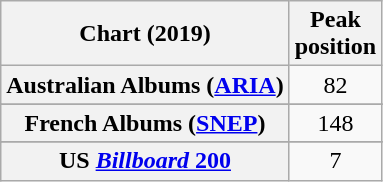<table class="wikitable sortable plainrowheaders" style="text-align:center">
<tr>
<th scope="col">Chart (2019)</th>
<th scope="col">Peak<br>position</th>
</tr>
<tr>
<th scope="row">Australian Albums (<a href='#'>ARIA</a>)</th>
<td>82</td>
</tr>
<tr>
</tr>
<tr>
</tr>
<tr>
<th scope="row">French Albums (<a href='#'>SNEP</a>)</th>
<td>148</td>
</tr>
<tr>
</tr>
<tr>
<th scope="row">US <a href='#'><em>Billboard</em> 200</a></th>
<td>7</td>
</tr>
</table>
